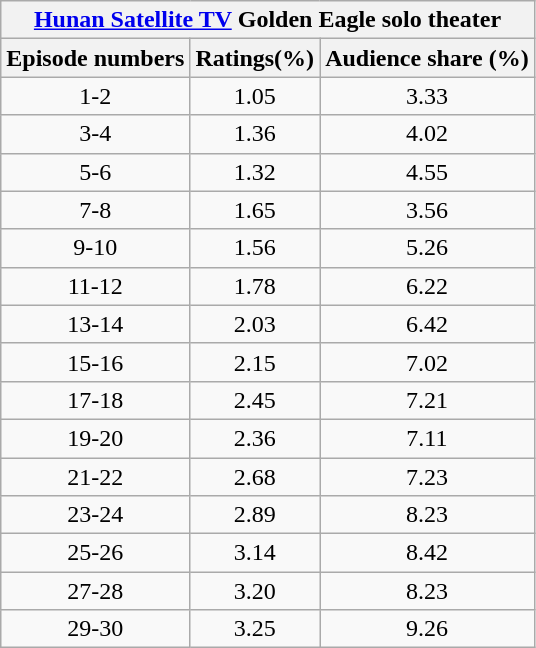<table class="wikitable sortable mw-collapsible jquery-tablesorter" style="text-align:center">
<tr>
<th colspan="3"><a href='#'>Hunan Satellite TV</a> Golden Eagle solo theater</th>
</tr>
<tr>
<th>Episode numbers</th>
<th>Ratings(%)</th>
<th>Audience share (%)</th>
</tr>
<tr>
<td>1-2</td>
<td>1.05</td>
<td>3.33</td>
</tr>
<tr>
<td>3-4</td>
<td>1.36</td>
<td>4.02</td>
</tr>
<tr>
<td>5-6</td>
<td>1.32</td>
<td>4.55</td>
</tr>
<tr>
<td>7-8</td>
<td>1.65</td>
<td>3.56</td>
</tr>
<tr>
<td>9-10</td>
<td>1.56</td>
<td>5.26</td>
</tr>
<tr>
<td>11-12</td>
<td>1.78</td>
<td>6.22</td>
</tr>
<tr>
<td>13-14</td>
<td>2.03</td>
<td>6.42</td>
</tr>
<tr>
<td>15-16</td>
<td>2.15</td>
<td>7.02</td>
</tr>
<tr>
<td>17-18</td>
<td>2.45</td>
<td>7.21</td>
</tr>
<tr>
<td>19-20</td>
<td>2.36</td>
<td>7.11</td>
</tr>
<tr>
<td>21-22</td>
<td>2.68</td>
<td>7.23</td>
</tr>
<tr>
<td>23-24</td>
<td>2.89</td>
<td>8.23</td>
</tr>
<tr>
<td>25-26</td>
<td>3.14</td>
<td>8.42</td>
</tr>
<tr>
<td>27-28</td>
<td>3.20</td>
<td>8.23</td>
</tr>
<tr>
<td>29-30</td>
<td>3.25</td>
<td>9.26</td>
</tr>
</table>
